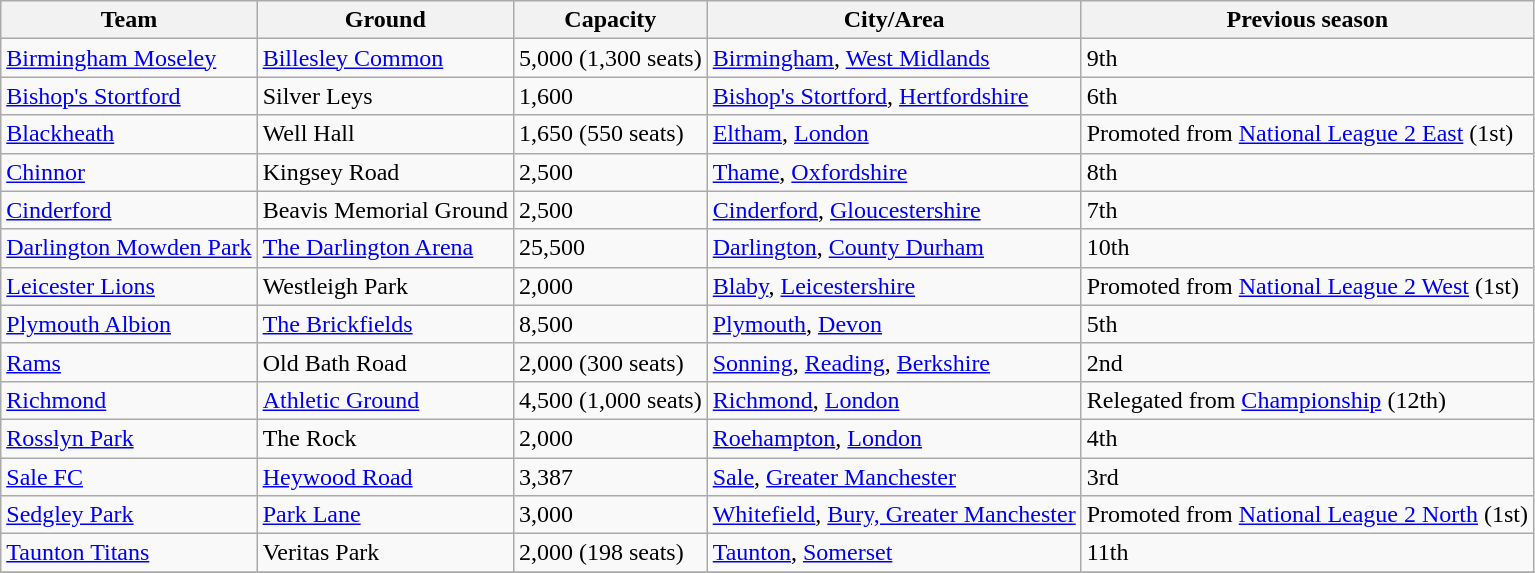<table class="wikitable sortable">
<tr>
<th>Team</th>
<th>Ground</th>
<th>Capacity</th>
<th>City/Area</th>
<th>Previous season</th>
</tr>
<tr>
<td><a href='#'>Birmingham Moseley</a></td>
<td><a href='#'>Billesley Common</a></td>
<td>5,000 (1,300 seats)</td>
<td><a href='#'>Birmingham</a>, <a href='#'>West Midlands</a></td>
<td>9th</td>
</tr>
<tr>
<td><a href='#'>Bishop's Stortford</a></td>
<td>Silver Leys</td>
<td>1,600</td>
<td><a href='#'>Bishop's Stortford</a>, <a href='#'>Hertfordshire</a></td>
<td>6th</td>
</tr>
<tr>
<td><a href='#'>Blackheath</a></td>
<td>Well Hall</td>
<td>1,650 (550 seats)</td>
<td><a href='#'>Eltham</a>, <a href='#'>London</a></td>
<td>Promoted from <a href='#'>National League 2 East</a> (1st)</td>
</tr>
<tr>
<td><a href='#'>Chinnor</a></td>
<td>Kingsey Road</td>
<td>2,500</td>
<td><a href='#'>Thame</a>, <a href='#'>Oxfordshire</a></td>
<td>8th</td>
</tr>
<tr>
<td><a href='#'>Cinderford</a></td>
<td>Beavis Memorial Ground</td>
<td>2,500</td>
<td><a href='#'>Cinderford</a>, <a href='#'>Gloucestershire</a></td>
<td>7th</td>
</tr>
<tr>
<td><a href='#'>Darlington Mowden Park</a></td>
<td><a href='#'>The Darlington Arena</a></td>
<td>25,500</td>
<td><a href='#'>Darlington</a>, <a href='#'>County Durham</a></td>
<td>10th</td>
</tr>
<tr>
<td><a href='#'>Leicester Lions</a></td>
<td>Westleigh Park</td>
<td>2,000</td>
<td><a href='#'>Blaby</a>, <a href='#'>Leicestershire</a></td>
<td>Promoted from <a href='#'>National League 2 West</a> (1st)</td>
</tr>
<tr>
<td><a href='#'>Plymouth Albion</a></td>
<td><a href='#'>The Brickfields</a></td>
<td>8,500</td>
<td><a href='#'>Plymouth</a>, <a href='#'>Devon</a></td>
<td>5th</td>
</tr>
<tr>
<td><a href='#'>Rams</a></td>
<td>Old Bath Road</td>
<td>2,000 (300 seats)</td>
<td><a href='#'>Sonning</a>, <a href='#'>Reading</a>, <a href='#'>Berkshire</a></td>
<td>2nd</td>
</tr>
<tr>
<td><a href='#'>Richmond</a></td>
<td><a href='#'>Athletic Ground</a></td>
<td>4,500 (1,000 seats)</td>
<td><a href='#'>Richmond</a>, <a href='#'>London</a></td>
<td>Relegated from <a href='#'>Championship</a> (12th)</td>
</tr>
<tr>
<td><a href='#'>Rosslyn Park</a></td>
<td>The Rock</td>
<td>2,000</td>
<td><a href='#'>Roehampton</a>, <a href='#'>London</a></td>
<td>4th</td>
</tr>
<tr>
<td><a href='#'>Sale FC</a></td>
<td><a href='#'>Heywood Road</a></td>
<td>3,387</td>
<td><a href='#'>Sale</a>, <a href='#'>Greater Manchester</a></td>
<td>3rd</td>
</tr>
<tr>
<td><a href='#'>Sedgley Park</a></td>
<td><a href='#'>Park Lane</a></td>
<td>3,000</td>
<td><a href='#'>Whitefield</a>, <a href='#'>Bury, Greater Manchester</a></td>
<td>Promoted from <a href='#'>National League 2 North</a> (1st)</td>
</tr>
<tr>
<td><a href='#'>Taunton Titans</a></td>
<td>Veritas Park</td>
<td>2,000 (198 seats)</td>
<td><a href='#'>Taunton</a>, <a href='#'>Somerset</a></td>
<td>11th</td>
</tr>
<tr>
</tr>
</table>
